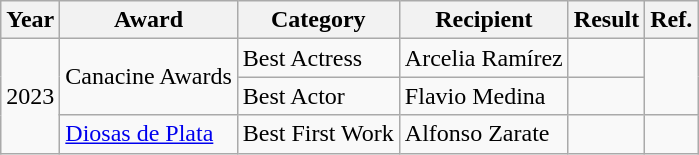<table class="wikitable">
<tr>
<th>Year</th>
<th>Award</th>
<th>Category</th>
<th>Recipient</th>
<th>Result</th>
<th>Ref.</th>
</tr>
<tr>
<td rowspan="3">2023</td>
<td rowspan="2">Canacine Awards</td>
<td>Best Actress</td>
<td>Arcelia Ramírez</td>
<td></td>
<td rowspan="2"></td>
</tr>
<tr>
<td>Best Actor</td>
<td>Flavio Medina</td>
<td></td>
</tr>
<tr>
<td><a href='#'>Diosas de Plata</a></td>
<td>Best First Work</td>
<td>Alfonso Zarate</td>
<td></td>
<td></td>
</tr>
</table>
